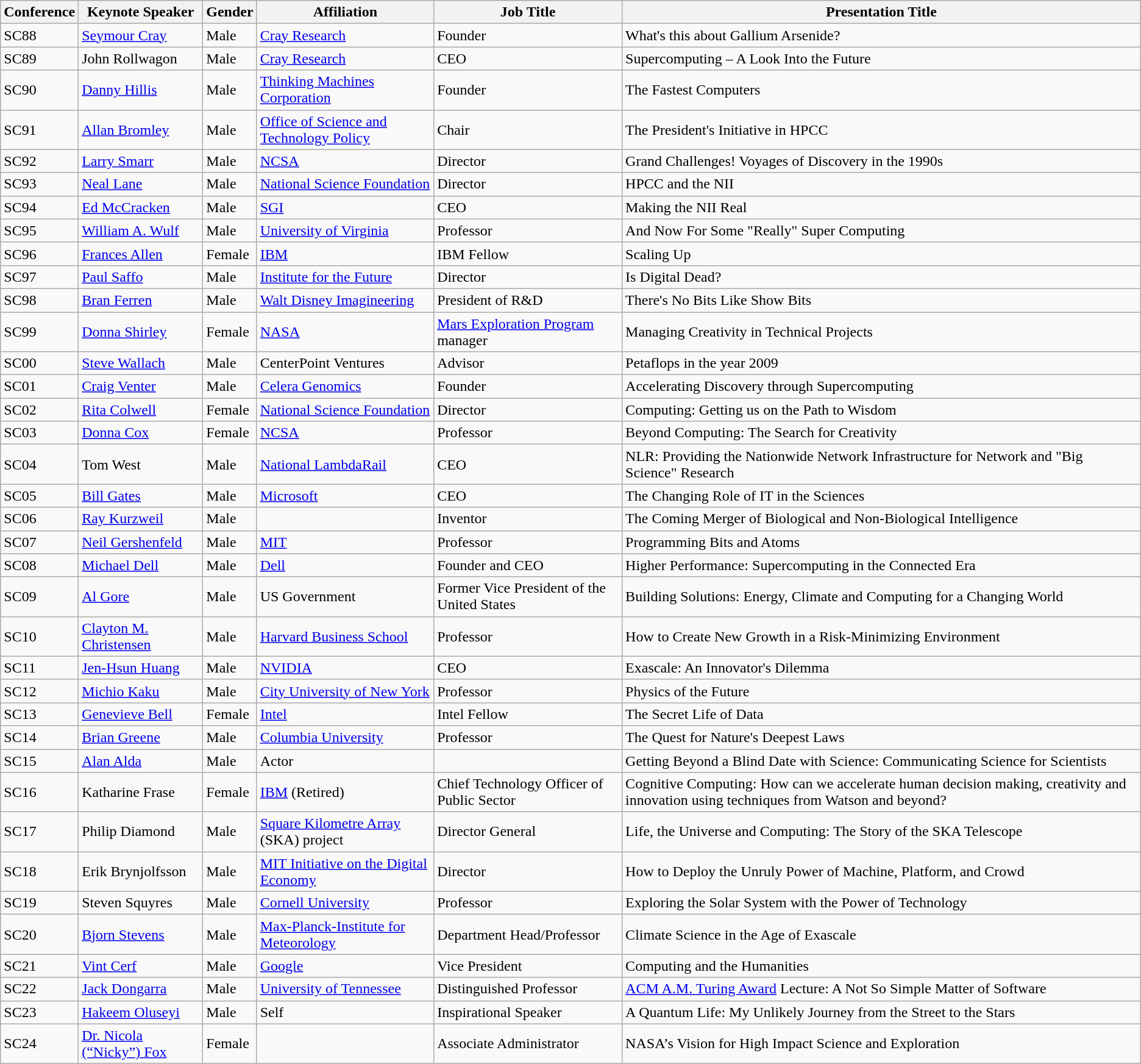<table class="wikitable">
<tr>
<th>Conference</th>
<th>Keynote Speaker</th>
<th>Gender</th>
<th>Affiliation</th>
<th>Job Title </th>
<th>Presentation Title</th>
</tr>
<tr>
<td>SC88</td>
<td><a href='#'>Seymour Cray</a></td>
<td>Male</td>
<td><a href='#'>Cray Research</a></td>
<td>Founder</td>
<td>What's this about Gallium Arsenide?</td>
</tr>
<tr>
<td>SC89</td>
<td>John Rollwagon</td>
<td>Male</td>
<td><a href='#'>Cray Research</a></td>
<td>CEO</td>
<td>Supercomputing – A Look Into the Future</td>
</tr>
<tr>
<td>SC90</td>
<td><a href='#'>Danny Hillis</a></td>
<td>Male</td>
<td><a href='#'>Thinking Machines Corporation</a></td>
<td>Founder</td>
<td>The Fastest Computers</td>
</tr>
<tr>
<td>SC91</td>
<td><a href='#'>Allan Bromley</a></td>
<td>Male</td>
<td><a href='#'>Office of Science and Technology Policy</a></td>
<td>Chair</td>
<td>The President's Initiative in HPCC</td>
</tr>
<tr>
<td>SC92</td>
<td><a href='#'>Larry Smarr</a></td>
<td>Male</td>
<td><a href='#'>NCSA</a></td>
<td>Director</td>
<td>Grand Challenges! Voyages of Discovery in the 1990s </td>
</tr>
<tr>
<td>SC93</td>
<td><a href='#'>Neal Lane</a></td>
<td>Male</td>
<td><a href='#'>National Science Foundation</a></td>
<td>Director</td>
<td>HPCC and the NII</td>
</tr>
<tr>
<td>SC94</td>
<td><a href='#'>Ed McCracken</a></td>
<td>Male</td>
<td><a href='#'>SGI</a></td>
<td>CEO</td>
<td>Making the NII Real</td>
</tr>
<tr>
<td>SC95</td>
<td><a href='#'>William A. Wulf</a></td>
<td>Male</td>
<td><a href='#'>University of Virginia</a></td>
<td>Professor</td>
<td>And Now For Some "Really" Super Computing</td>
</tr>
<tr>
<td>SC96</td>
<td><a href='#'>Frances Allen</a></td>
<td>Female</td>
<td><a href='#'>IBM</a></td>
<td>IBM Fellow</td>
<td>Scaling Up</td>
</tr>
<tr>
<td>SC97</td>
<td><a href='#'>Paul Saffo</a></td>
<td>Male</td>
<td><a href='#'>Institute for the Future</a></td>
<td>Director</td>
<td>Is Digital Dead?</td>
</tr>
<tr>
<td>SC98</td>
<td><a href='#'>Bran Ferren</a></td>
<td>Male</td>
<td><a href='#'>Walt Disney Imagineering</a></td>
<td>President of R&D</td>
<td>There's No Bits Like Show Bits</td>
</tr>
<tr>
<td>SC99</td>
<td><a href='#'>Donna Shirley</a></td>
<td>Female</td>
<td><a href='#'>NASA</a></td>
<td><a href='#'>Mars Exploration Program</a> manager</td>
<td>Managing Creativity in Technical Projects</td>
</tr>
<tr>
<td>SC00</td>
<td><a href='#'>Steve Wallach</a></td>
<td>Male</td>
<td>CenterPoint Ventures</td>
<td>Advisor</td>
<td>Petaflops in the year 2009</td>
</tr>
<tr>
<td>SC01</td>
<td><a href='#'>Craig Venter</a></td>
<td>Male</td>
<td><a href='#'>Celera Genomics</a></td>
<td>Founder</td>
<td>Accelerating Discovery through Supercomputing</td>
</tr>
<tr>
<td>SC02</td>
<td><a href='#'>Rita Colwell</a></td>
<td>Female</td>
<td><a href='#'>National Science Foundation</a></td>
<td>Director</td>
<td>Computing: Getting us on the Path to Wisdom</td>
</tr>
<tr>
<td>SC03</td>
<td><a href='#'>Donna Cox</a></td>
<td>Female</td>
<td><a href='#'>NCSA</a></td>
<td>Professor</td>
<td>Beyond Computing: The Search for Creativity</td>
</tr>
<tr>
<td>SC04</td>
<td>Tom West</td>
<td>Male</td>
<td><a href='#'>National LambdaRail</a></td>
<td>CEO</td>
<td>NLR: Providing the Nationwide Network Infrastructure for Network and "Big Science" Research</td>
</tr>
<tr>
<td>SC05</td>
<td><a href='#'>Bill Gates</a></td>
<td>Male</td>
<td><a href='#'>Microsoft</a></td>
<td>CEO</td>
<td>The Changing Role of IT in the Sciences</td>
</tr>
<tr>
<td>SC06</td>
<td><a href='#'>Ray Kurzweil</a></td>
<td>Male</td>
<td></td>
<td>Inventor</td>
<td>The Coming Merger of Biological and Non-Biological Intelligence</td>
</tr>
<tr>
<td>SC07</td>
<td><a href='#'>Neil Gershenfeld</a></td>
<td>Male</td>
<td><a href='#'>MIT</a></td>
<td>Professor</td>
<td>Programming Bits and Atoms</td>
</tr>
<tr>
<td>SC08</td>
<td><a href='#'>Michael Dell</a></td>
<td>Male</td>
<td><a href='#'>Dell</a></td>
<td>Founder and CEO</td>
<td>Higher Performance: Supercomputing in the Connected Era</td>
</tr>
<tr>
<td>SC09</td>
<td><a href='#'>Al Gore</a></td>
<td>Male</td>
<td>US Government</td>
<td>Former Vice President of the United States</td>
<td>Building Solutions: Energy, Climate and Computing for a Changing World</td>
</tr>
<tr>
<td>SC10</td>
<td><a href='#'>Clayton M. Christensen</a></td>
<td>Male</td>
<td><a href='#'>Harvard Business School</a></td>
<td>Professor</td>
<td>How to Create New Growth in a Risk-Minimizing Environment</td>
</tr>
<tr>
<td>SC11</td>
<td><a href='#'>Jen-Hsun Huang</a></td>
<td>Male</td>
<td><a href='#'>NVIDIA</a></td>
<td>CEO</td>
<td>Exascale: An Innovator's Dilemma</td>
</tr>
<tr>
<td>SC12</td>
<td><a href='#'>Michio Kaku</a></td>
<td>Male</td>
<td><a href='#'>City University of New York</a></td>
<td>Professor</td>
<td>Physics of the Future</td>
</tr>
<tr>
<td>SC13</td>
<td><a href='#'>Genevieve Bell</a></td>
<td>Female</td>
<td><a href='#'>Intel</a></td>
<td>Intel Fellow</td>
<td>The Secret Life of Data</td>
</tr>
<tr>
<td>SC14</td>
<td><a href='#'>Brian Greene</a></td>
<td>Male</td>
<td><a href='#'>Columbia University</a></td>
<td>Professor</td>
<td>The Quest for Nature's Deepest Laws</td>
</tr>
<tr>
<td>SC15</td>
<td><a href='#'>Alan Alda</a></td>
<td>Male</td>
<td>Actor</td>
<td></td>
<td>Getting Beyond a Blind Date with Science: Communicating Science for Scientists</td>
</tr>
<tr>
<td>SC16</td>
<td>Katharine Frase</td>
<td>Female</td>
<td><a href='#'>IBM</a> (Retired)</td>
<td>Chief Technology Officer of Public Sector</td>
<td>Cognitive Computing: How can we accelerate human decision making, creativity and innovation using techniques from Watson and beyond?</td>
</tr>
<tr>
<td>SC17</td>
<td>Philip Diamond</td>
<td>Male</td>
<td><a href='#'>Square Kilometre Array</a> (SKA) project</td>
<td>Director General</td>
<td>Life, the Universe and Computing: The Story of the SKA Telescope</td>
</tr>
<tr>
<td>SC18</td>
<td>Erik Brynjolfsson</td>
<td>Male</td>
<td><a href='#'>MIT Initiative on the Digital Economy</a></td>
<td>Director</td>
<td>How to Deploy the Unruly Power of Machine, Platform, and Crowd</td>
</tr>
<tr>
<td>SC19</td>
<td>Steven Squyres</td>
<td>Male</td>
<td><a href='#'>Cornell University</a></td>
<td>Professor</td>
<td>Exploring the Solar System with the Power of Technology</td>
</tr>
<tr>
<td>SC20</td>
<td><a href='#'>Bjorn Stevens</a></td>
<td>Male</td>
<td><a href='#'>Max-Planck-Institute for Meteorology</a></td>
<td>Department Head/Professor</td>
<td>Climate Science in the Age of Exascale</td>
</tr>
<tr>
<td>SC21</td>
<td><a href='#'>Vint Cerf</a></td>
<td>Male</td>
<td><a href='#'>Google</a></td>
<td>Vice President</td>
<td>Computing and the Humanities</td>
</tr>
<tr>
<td>SC22</td>
<td><a href='#'>Jack Dongarra</a></td>
<td>Male</td>
<td><a href='#'>University of Tennessee</a></td>
<td>Distinguished Professor</td>
<td><a href='#'>ACM A.M. Turing Award</a> Lecture: A Not So Simple Matter of Software</td>
</tr>
<tr>
<td>SC23</td>
<td><a href='#'>Hakeem Oluseyi</a></td>
<td>Male</td>
<td>Self</td>
<td>Inspirational Speaker</td>
<td>A Quantum Life: My Unlikely Journey from the Street to the Stars</td>
</tr>
<tr>
<td>SC24</td>
<td><a href='#'>Dr. Nicola (“Nicky”) Fox</a></td>
<td>Female</td>
<td></td>
<td>Associate Administrator</td>
<td>NASA’s Vision for High Impact Science and Exploration</td>
</tr>
</table>
